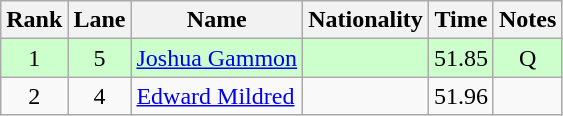<table class="wikitable sortable" style="text-align:center">
<tr>
<th>Rank</th>
<th>Lane</th>
<th>Name</th>
<th>Nationality</th>
<th>Time</th>
<th>Notes</th>
</tr>
<tr bgcolor=ccffcc>
<td>1</td>
<td>5</td>
<td align=left><a href='#'>Joshua Gammon</a></td>
<td align=left></td>
<td>51.85</td>
<td>Q</td>
</tr>
<tr>
<td>2</td>
<td>4</td>
<td align=left><a href='#'>Edward Mildred</a></td>
<td align=left></td>
<td>51.96</td>
<td></td>
</tr>
</table>
